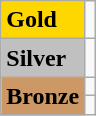<table class="wikitable">
<tr>
<td bgcolor="gold"><strong>Gold</strong></td>
<td></td>
</tr>
<tr>
<td bgcolor="silver"><strong>Silver</strong></td>
<td></td>
</tr>
<tr>
<td rowspan="2" bgcolor="#cc9966"><strong>Bronze</strong></td>
<td></td>
</tr>
<tr>
<td></td>
</tr>
</table>
